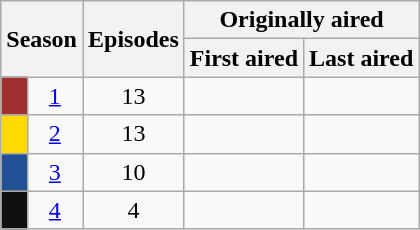<table class="wikitable plainrowheaders" style="text-align:center;">
<tr>
<th colspan="2" rowspan="2">Season</th>
<th rowspan="2">Episodes</th>
<th colspan="2">Originally aired</th>
</tr>
<tr>
<th>First aired</th>
<th>Last aired</th>
</tr>
<tr>
<td bgcolor="#A12F2F"></td>
<td><a href='#'>1</a></td>
<td>13</td>
<td></td>
<td></td>
</tr>
<tr>
<td bgcolor="#ffd900"></td>
<td><a href='#'>2</a></td>
<td>13</td>
<td></td>
<td></td>
</tr>
<tr>
<td bgcolor="#225094"></td>
<td><a href='#'>3</a></td>
<td>10</td>
<td></td>
<td></td>
</tr>
<tr>
<td bgcolor="#0f0f0f"></td>
<td><a href='#'>4</a></td>
<td>4</td>
<td></td>
<td></td>
</tr>
</table>
